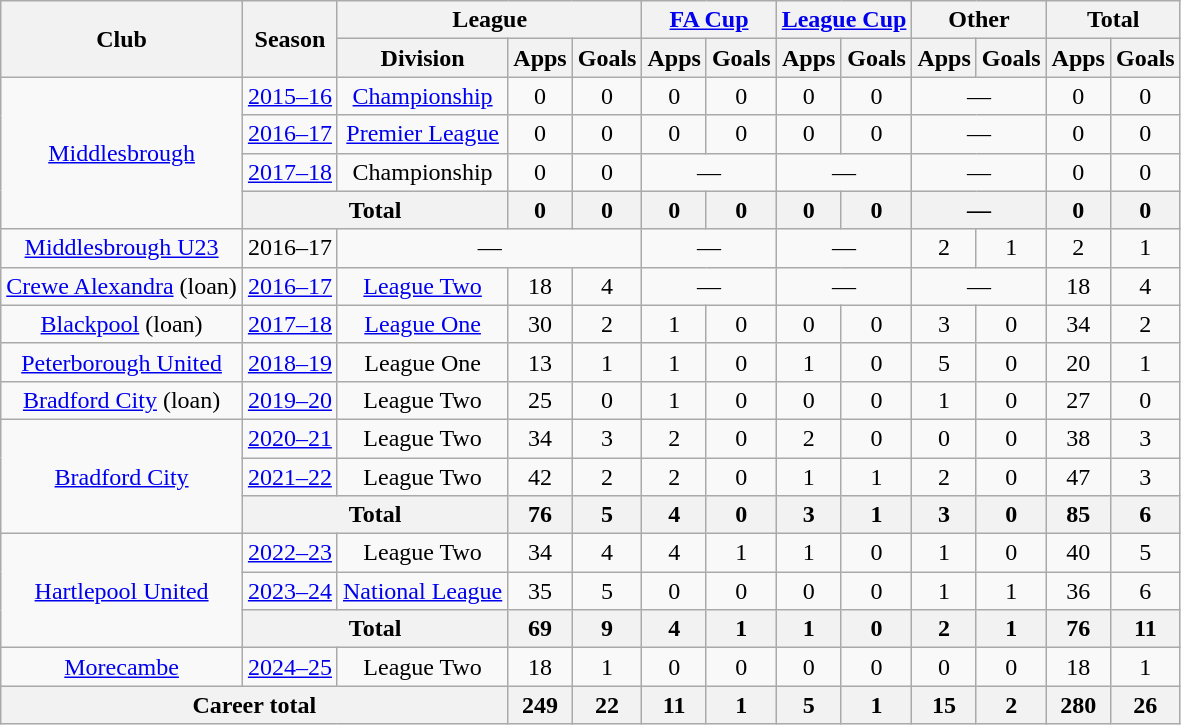<table class="wikitable" style="text-align:center">
<tr>
<th rowspan="2">Club</th>
<th rowspan="2">Season</th>
<th colspan="3">League</th>
<th colspan="2"><a href='#'>FA Cup</a></th>
<th colspan="2"><a href='#'>League Cup</a></th>
<th colspan="2">Other</th>
<th colspan="2">Total</th>
</tr>
<tr>
<th>Division</th>
<th>Apps</th>
<th>Goals</th>
<th>Apps</th>
<th>Goals</th>
<th>Apps</th>
<th>Goals</th>
<th>Apps</th>
<th>Goals</th>
<th>Apps</th>
<th>Goals</th>
</tr>
<tr>
<td rowspan=4><a href='#'>Middlesbrough</a></td>
<td><a href='#'>2015–16</a></td>
<td><a href='#'>Championship</a></td>
<td>0</td>
<td>0</td>
<td>0</td>
<td>0</td>
<td>0</td>
<td>0</td>
<td colspan=2>—</td>
<td>0</td>
<td>0</td>
</tr>
<tr>
<td><a href='#'>2016–17</a></td>
<td><a href='#'>Premier League</a></td>
<td>0</td>
<td>0</td>
<td>0</td>
<td>0</td>
<td>0</td>
<td>0</td>
<td colspan=2>—</td>
<td>0</td>
<td>0</td>
</tr>
<tr>
<td><a href='#'>2017–18</a></td>
<td>Championship</td>
<td>0</td>
<td>0</td>
<td colspan=2>—</td>
<td colspan=2>—</td>
<td colspan=2>—</td>
<td>0</td>
<td>0</td>
</tr>
<tr>
<th colspan=2>Total</th>
<th>0</th>
<th>0</th>
<th>0</th>
<th>0</th>
<th>0</th>
<th>0</th>
<th colspan=2>—</th>
<th>0</th>
<th>0</th>
</tr>
<tr>
<td><a href='#'>Middlesbrough U23</a></td>
<td>2016–17</td>
<td colspan=3>—</td>
<td colspan=2>—</td>
<td colspan=2>—</td>
<td>2</td>
<td>1</td>
<td>2</td>
<td>1</td>
</tr>
<tr>
<td><a href='#'>Crewe Alexandra</a> (loan)</td>
<td><a href='#'>2016–17</a></td>
<td><a href='#'>League Two</a></td>
<td>18</td>
<td>4</td>
<td colspan=2>—</td>
<td colspan=2>—</td>
<td colspan=2>—</td>
<td>18</td>
<td>4</td>
</tr>
<tr>
<td><a href='#'>Blackpool</a> (loan)</td>
<td><a href='#'>2017–18</a></td>
<td><a href='#'>League One</a></td>
<td>30</td>
<td>2</td>
<td>1</td>
<td>0</td>
<td>0</td>
<td>0</td>
<td>3</td>
<td>0</td>
<td>34</td>
<td>2</td>
</tr>
<tr>
<td><a href='#'>Peterborough United</a></td>
<td><a href='#'>2018–19</a></td>
<td>League One</td>
<td>13</td>
<td>1</td>
<td>1</td>
<td>0</td>
<td>1</td>
<td>0</td>
<td>5</td>
<td>0</td>
<td>20</td>
<td>1</td>
</tr>
<tr>
<td><a href='#'>Bradford City</a> (loan)</td>
<td><a href='#'>2019–20</a></td>
<td>League Two</td>
<td>25</td>
<td>0</td>
<td>1</td>
<td>0</td>
<td>0</td>
<td>0</td>
<td>1</td>
<td>0</td>
<td>27</td>
<td>0</td>
</tr>
<tr>
<td rowspan="3"><a href='#'>Bradford City</a></td>
<td><a href='#'>2020–21</a></td>
<td>League Two</td>
<td>34</td>
<td>3</td>
<td>2</td>
<td>0</td>
<td>2</td>
<td>0</td>
<td>0</td>
<td>0</td>
<td>38</td>
<td>3</td>
</tr>
<tr>
<td><a href='#'>2021–22</a></td>
<td>League Two</td>
<td>42</td>
<td>2</td>
<td>2</td>
<td>0</td>
<td>1</td>
<td>1</td>
<td>2</td>
<td>0</td>
<td>47</td>
<td>3</td>
</tr>
<tr>
<th colspan="2">Total</th>
<th>76</th>
<th>5</th>
<th>4</th>
<th>0</th>
<th>3</th>
<th>1</th>
<th>3</th>
<th>0</th>
<th>85</th>
<th>6</th>
</tr>
<tr>
<td rowspan="3"><a href='#'>Hartlepool United</a></td>
<td><a href='#'>2022–23</a></td>
<td>League Two</td>
<td>34</td>
<td>4</td>
<td>4</td>
<td>1</td>
<td>1</td>
<td>0</td>
<td>1</td>
<td>0</td>
<td>40</td>
<td>5</td>
</tr>
<tr>
<td><a href='#'>2023–24</a></td>
<td><a href='#'>National League</a></td>
<td>35</td>
<td>5</td>
<td>0</td>
<td>0</td>
<td>0</td>
<td>0</td>
<td>1</td>
<td>1</td>
<td>36</td>
<td>6</td>
</tr>
<tr>
<th colspan="2">Total</th>
<th>69</th>
<th>9</th>
<th>4</th>
<th>1</th>
<th>1</th>
<th>0</th>
<th>2</th>
<th>1</th>
<th>76</th>
<th>11</th>
</tr>
<tr>
<td><a href='#'>Morecambe</a></td>
<td><a href='#'>2024–25</a></td>
<td>League Two</td>
<td>18</td>
<td>1</td>
<td>0</td>
<td>0</td>
<td>0</td>
<td>0</td>
<td>0</td>
<td>0</td>
<td>18</td>
<td>1</td>
</tr>
<tr>
<th colspan="3">Career total</th>
<th>249</th>
<th>22</th>
<th>11</th>
<th>1</th>
<th>5</th>
<th>1</th>
<th>15</th>
<th>2</th>
<th>280</th>
<th>26</th>
</tr>
</table>
